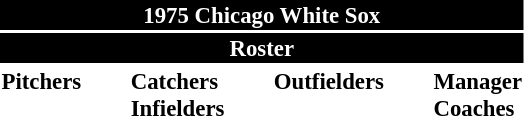<table class="toccolours" style="font-size: 95%;">
<tr>
<th colspan="10" style="background-color: black; color: white; text-align: center;">1975 Chicago White Sox</th>
</tr>
<tr>
<td colspan="10" style="background-color: black; color: white; text-align: center;"><strong>Roster</strong></td>
</tr>
<tr>
<td valign="top"><strong>Pitchers</strong><br>


















</td>
<td width="25px"></td>
<td valign="top"><strong>Catchers</strong><br>

<strong>Infielders</strong>










</td>
<td width="25px"></td>
<td valign="top"><strong>Outfielders</strong><br>





</td>
<td width="25px"></td>
<td valign="top"><strong>Manager</strong><br>
<strong>Coaches</strong>




</td>
</tr>
</table>
